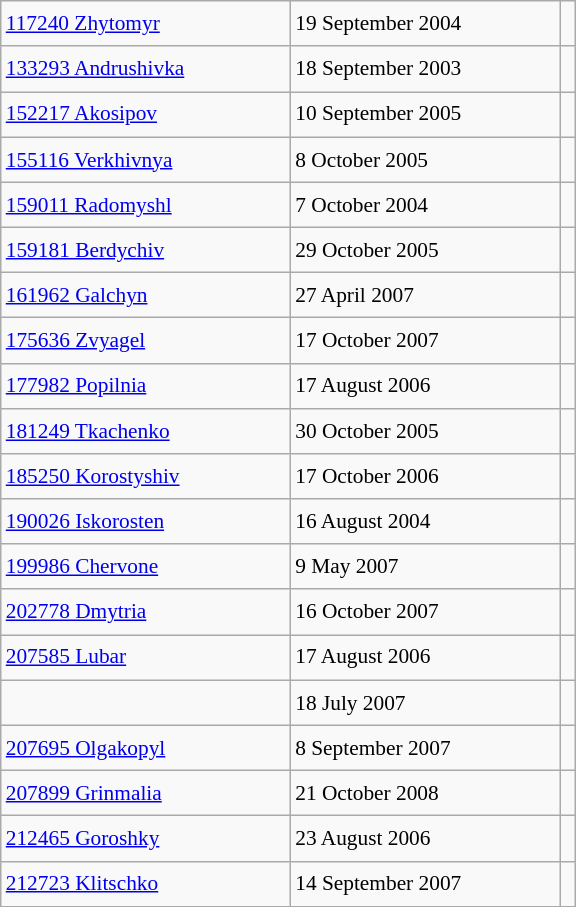<table class="wikitable" style="font-size: 89%; float: left; width: 27em; margin-right: 1em; line-height: 1.65em !important; height: 540px">
<tr>
<td><a href='#'>117240 Zhytomyr</a></td>
<td>19 September 2004</td>
<td></td>
</tr>
<tr>
<td><a href='#'>133293 Andrushivka</a></td>
<td>18 September 2003</td>
<td></td>
</tr>
<tr>
<td><a href='#'>152217 Akosipov</a></td>
<td>10 September 2005</td>
<td></td>
</tr>
<tr>
<td><a href='#'>155116 Verkhivnya</a></td>
<td>8 October 2005</td>
<td></td>
</tr>
<tr>
<td><a href='#'>159011 Radomyshl</a></td>
<td>7 October 2004</td>
<td></td>
</tr>
<tr>
<td><a href='#'>159181 Berdychiv</a></td>
<td>29 October 2005</td>
<td></td>
</tr>
<tr>
<td><a href='#'>161962 Galchyn</a></td>
<td>27 April 2007</td>
<td></td>
</tr>
<tr>
<td><a href='#'>175636 Zvyagel</a></td>
<td>17 October 2007</td>
<td></td>
</tr>
<tr>
<td><a href='#'>177982 Popilnia</a></td>
<td>17 August 2006</td>
<td></td>
</tr>
<tr>
<td><a href='#'>181249 Tkachenko</a></td>
<td>30 October 2005</td>
<td></td>
</tr>
<tr>
<td><a href='#'>185250 Korostyshiv</a></td>
<td>17 October 2006</td>
<td></td>
</tr>
<tr>
<td><a href='#'>190026 Iskorosten</a></td>
<td>16 August 2004</td>
<td></td>
</tr>
<tr>
<td><a href='#'>199986 Chervone</a></td>
<td>9 May 2007</td>
<td></td>
</tr>
<tr>
<td><a href='#'>202778 Dmytria</a></td>
<td>16 October 2007</td>
<td></td>
</tr>
<tr>
<td><a href='#'>207585 Lubar</a></td>
<td>17 August 2006</td>
<td></td>
</tr>
<tr>
<td></td>
<td>18 July 2007</td>
<td></td>
</tr>
<tr>
<td><a href='#'>207695 Olgakopyl</a></td>
<td>8 September 2007</td>
<td></td>
</tr>
<tr>
<td><a href='#'>207899 Grinmalia</a></td>
<td>21 October 2008</td>
<td></td>
</tr>
<tr>
<td><a href='#'>212465 Goroshky</a></td>
<td>23 August 2006</td>
<td></td>
</tr>
<tr>
<td><a href='#'>212723 Klitschko</a></td>
<td>14 September 2007</td>
<td></td>
</tr>
</table>
